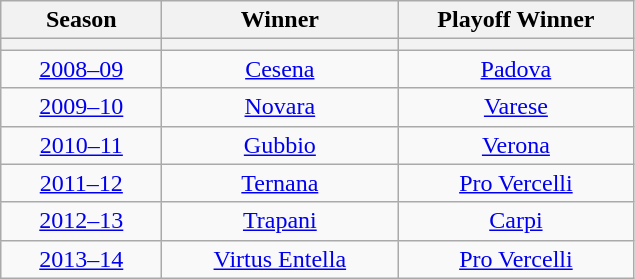<table class="wikitable" style="text-align: center">
<tr>
<th>Season</th>
<th>Winner</th>
<th>Playoff Winner</th>
</tr>
<tr>
<th width=100></th>
<th width=150></th>
<th width=150></th>
</tr>
<tr>
<td><a href='#'>2008–09</a></td>
<td><a href='#'>Cesena</a></td>
<td><a href='#'>Padova</a></td>
</tr>
<tr>
<td><a href='#'>2009–10</a></td>
<td><a href='#'>Novara</a></td>
<td><a href='#'>Varese</a></td>
</tr>
<tr>
<td><a href='#'>2010–11</a></td>
<td><a href='#'>Gubbio</a></td>
<td><a href='#'>Verona</a></td>
</tr>
<tr>
<td><a href='#'>2011–12</a></td>
<td><a href='#'>Ternana</a></td>
<td><a href='#'>Pro Vercelli</a></td>
</tr>
<tr>
<td><a href='#'>2012–13</a></td>
<td><a href='#'>Trapani</a></td>
<td><a href='#'>Carpi</a></td>
</tr>
<tr>
<td><a href='#'>2013–14</a></td>
<td><a href='#'>Virtus Entella</a></td>
<td><a href='#'>Pro Vercelli</a></td>
</tr>
</table>
